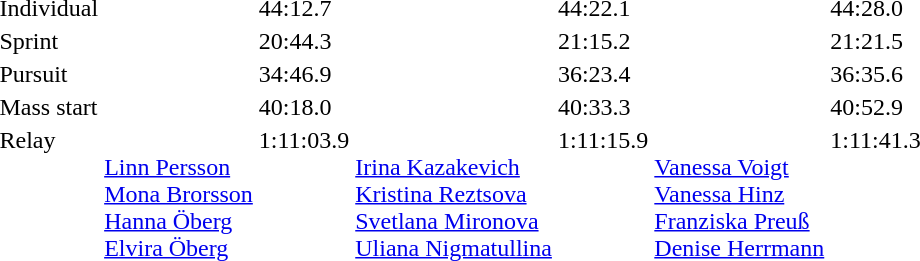<table>
<tr valign="top">
<td>Individual<br></td>
<td></td>
<td>44:12.7</td>
<td></td>
<td>44:22.1</td>
<td></td>
<td>44:28.0</td>
</tr>
<tr valign="top">
<td>Sprint<br></td>
<td></td>
<td>20:44.3</td>
<td></td>
<td>21:15.2</td>
<td></td>
<td>21:21.5</td>
</tr>
<tr valign="top">
<td>Pursuit<br></td>
<td></td>
<td>34:46.9</td>
<td></td>
<td>36:23.4</td>
<td></td>
<td>36:35.6</td>
</tr>
<tr valign="top">
<td>Mass start<br></td>
<td></td>
<td>40:18.0</td>
<td></td>
<td>40:33.3</td>
<td></td>
<td>40:52.9</td>
</tr>
<tr valign="top">
<td>Relay<br></td>
<td><br><a href='#'>Linn Persson</a><br><a href='#'>Mona Brorsson</a><br><a href='#'>Hanna Öberg</a><br><a href='#'>Elvira Öberg</a></td>
<td>1:11:03.9</td>
<td><br><a href='#'>Irina Kazakevich</a><br><a href='#'>Kristina Reztsova</a><br><a href='#'>Svetlana Mironova</a><br><a href='#'>Uliana Nigmatullina</a></td>
<td>1:11:15.9</td>
<td><br><a href='#'>Vanessa Voigt</a><br><a href='#'>Vanessa Hinz</a><br><a href='#'>Franziska Preuß</a><br><a href='#'>Denise Herrmann</a></td>
<td>1:11:41.3</td>
</tr>
</table>
